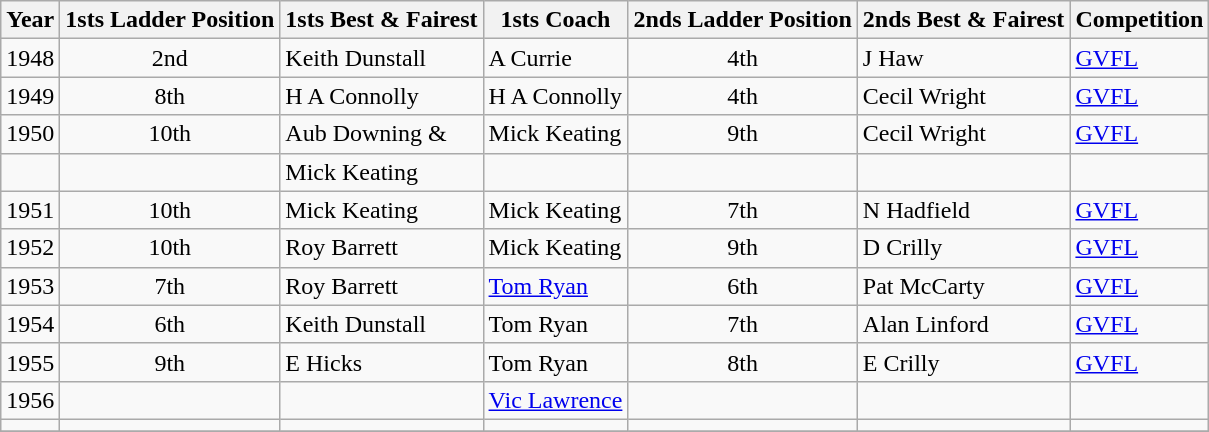<table class="wikitable sortable">
<tr>
<th>Year</th>
<th>1sts Ladder Position</th>
<th>1sts Best & Fairest</th>
<th>1sts Coach</th>
<th>2nds Ladder Position</th>
<th>2nds Best & Fairest</th>
<th>Competition</th>
</tr>
<tr>
<td>1948</td>
<td align=center>2nd</td>
<td>Keith Dunstall</td>
<td>A Currie</td>
<td align=center>4th</td>
<td>J Haw</td>
<td><a href='#'>GVFL</a></td>
</tr>
<tr>
<td>1949</td>
<td align=center>8th</td>
<td>H A Connolly</td>
<td>H A Connolly</td>
<td align=center>4th</td>
<td>Cecil Wright</td>
<td><a href='#'>GVFL</a></td>
</tr>
<tr>
<td>1950</td>
<td align=center>10th</td>
<td>Aub Downing &</td>
<td>Mick Keating</td>
<td align=center>9th</td>
<td>Cecil Wright</td>
<td><a href='#'>GVFL</a></td>
</tr>
<tr>
<td></td>
<td align=center></td>
<td>Mick Keating</td>
<td></td>
<td align=center></td>
<td></td>
<td></td>
</tr>
<tr>
<td>1951</td>
<td align=center>10th</td>
<td>Mick Keating</td>
<td>Mick Keating</td>
<td align=center>7th</td>
<td>N Hadfield</td>
<td><a href='#'>GVFL</a></td>
</tr>
<tr>
<td>1952</td>
<td align=center>10th</td>
<td>Roy Barrett</td>
<td>Mick Keating</td>
<td align=center>9th</td>
<td>D Crilly</td>
<td><a href='#'>GVFL</a></td>
</tr>
<tr>
<td>1953</td>
<td align=center>7th</td>
<td>Roy Barrett</td>
<td><a href='#'>Tom Ryan</a></td>
<td align=center>6th</td>
<td>Pat McCarty</td>
<td><a href='#'>GVFL</a></td>
</tr>
<tr>
<td>1954</td>
<td align=center>6th</td>
<td>Keith Dunstall</td>
<td>Tom Ryan</td>
<td align=center>7th</td>
<td>Alan Linford</td>
<td><a href='#'>GVFL</a></td>
</tr>
<tr>
<td>1955</td>
<td align=center>9th</td>
<td>E Hicks</td>
<td>Tom Ryan</td>
<td align=center>8th</td>
<td>E Crilly</td>
<td><a href='#'>GVFL</a></td>
</tr>
<tr>
<td>1956</td>
<td align=center></td>
<td></td>
<td><a href='#'>Vic Lawrence</a></td>
<td align=center></td>
<td></td>
<td></td>
</tr>
<tr>
<td></td>
<td align=center></td>
<td></td>
<td></td>
<td align=center></td>
<td></td>
<td></td>
</tr>
<tr>
</tr>
</table>
